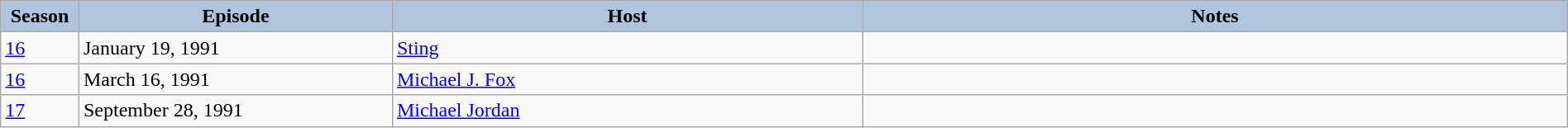<table class="wikitable" style="width:100%;">
<tr>
<th style="background:#B0C4DE;" width="5%">Season</th>
<th style="background:#B0C4DE;" width="20%">Episode</th>
<th style="background:#B0C4DE;" width="30%">Host</th>
<th style="background:#B0C4DE;" width="45%">Notes</th>
</tr>
<tr>
<td><a href='#'>16</a></td>
<td>January 19, 1991</td>
<td><a href='#'>Sting</a></td>
<td></td>
</tr>
<tr>
<td><a href='#'>16</a></td>
<td>March 16, 1991</td>
<td><a href='#'>Michael J. Fox</a></td>
<td></td>
</tr>
<tr>
<td><a href='#'>17</a></td>
<td>September 28, 1991</td>
<td><a href='#'>Michael Jordan</a></td>
<td></td>
</tr>
</table>
